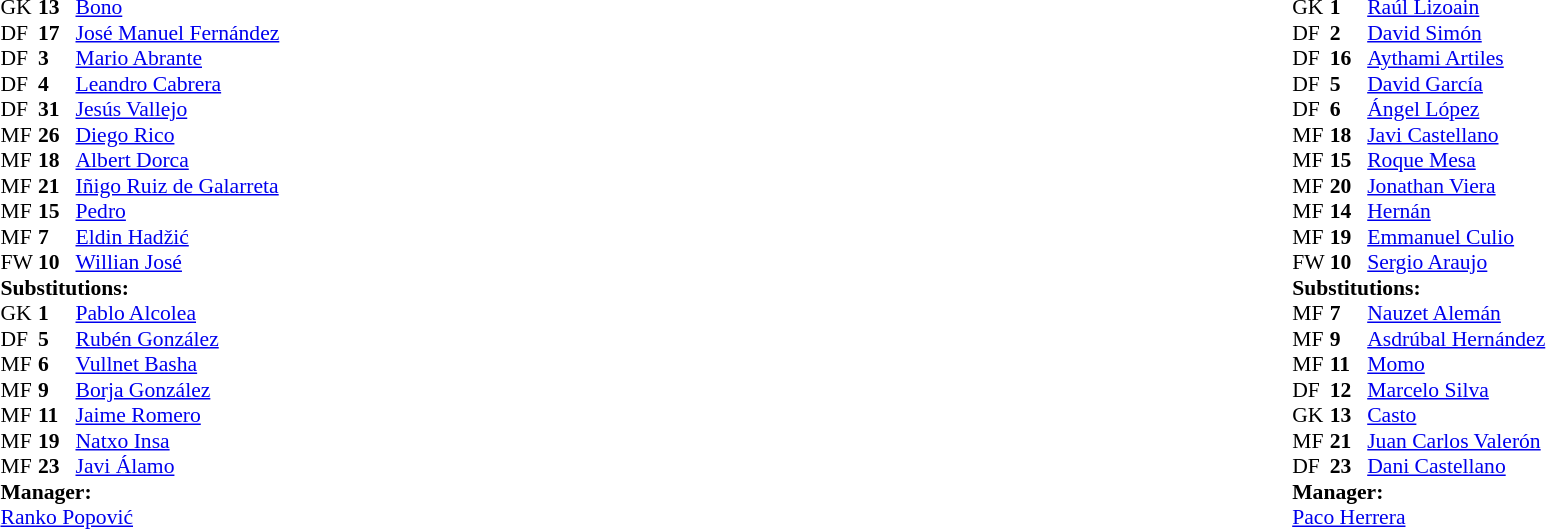<table width="100%">
<tr>
<td valign="top" width="50%"><br><table style="font-size: 90%" cellspacing="0" cellpadding="0">
<tr>
<th width="25"></th>
<th width="25"></th>
</tr>
<tr>
<td>GK</td>
<td><strong>13</strong></td>
<td> <a href='#'>Bono</a></td>
</tr>
<tr>
<td>DF</td>
<td><strong>17</strong></td>
<td> <a href='#'>José Manuel Fernández</a></td>
</tr>
<tr>
<td>DF</td>
<td><strong>3</strong></td>
<td> <a href='#'>Mario Abrante</a></td>
</tr>
<tr>
<td>DF</td>
<td><strong>4</strong></td>
<td> <a href='#'>Leandro Cabrera</a></td>
<td></td>
<td></td>
</tr>
<tr>
<td>DF</td>
<td><strong>31</strong></td>
<td> <a href='#'>Jesús Vallejo</a></td>
</tr>
<tr>
<td>MF</td>
<td><strong>26</strong></td>
<td> <a href='#'>Diego Rico</a></td>
</tr>
<tr>
<td>MF</td>
<td><strong>18</strong></td>
<td> <a href='#'>Albert Dorca</a></td>
</tr>
<tr>
<td>MF</td>
<td><strong>21</strong></td>
<td> <a href='#'>Iñigo Ruiz de Galarreta</a></td>
<td></td>
<td></td>
</tr>
<tr>
<td>MF</td>
<td><strong>15</strong></td>
<td> <a href='#'>Pedro</a></td>
</tr>
<tr>
<td>MF</td>
<td><strong>7</strong></td>
<td> <a href='#'>Eldin Hadžić</a></td>
<td></td>
<td></td>
</tr>
<tr>
<td>FW</td>
<td><strong>10</strong></td>
<td> <a href='#'>Willian José</a></td>
<td></td>
</tr>
<tr>
<td colspan=3><strong>Substitutions:</strong></td>
</tr>
<tr>
<td>GK</td>
<td><strong>1</strong></td>
<td> <a href='#'>Pablo Alcolea</a></td>
</tr>
<tr>
<td>DF</td>
<td><strong>5</strong></td>
<td> <a href='#'>Rubén González</a></td>
</tr>
<tr>
<td>MF</td>
<td><strong>6</strong></td>
<td> <a href='#'>Vullnet Basha</a></td>
<td></td>
<td></td>
</tr>
<tr>
<td>MF</td>
<td><strong>9</strong></td>
<td> <a href='#'>Borja González</a></td>
</tr>
<tr>
<td>MF</td>
<td><strong>11</strong></td>
<td> <a href='#'>Jaime Romero</a></td>
<td></td>
<td></td>
</tr>
<tr>
<td>MF</td>
<td><strong>19</strong></td>
<td> <a href='#'>Natxo Insa</a></td>
</tr>
<tr>
<td>MF</td>
<td><strong>23</strong></td>
<td> <a href='#'>Javi Álamo</a></td>
<td></td>
<td></td>
</tr>
<tr>
<td colspan=3><strong>Manager:</strong></td>
</tr>
<tr>
<td colspan=3> <a href='#'>Ranko Popović</a></td>
</tr>
</table>
</td>
<td valign="top"></td>
<td valign="top" width="50%"><br><table style="font-size: 90%" cellspacing="0" cellpadding="0" align="center">
<tr>
<th width=25></th>
<th width=25></th>
</tr>
<tr>
<td>GK</td>
<td><strong>1</strong></td>
<td> <a href='#'>Raúl Lizoain</a></td>
</tr>
<tr>
<td>DF</td>
<td><strong>2</strong></td>
<td> <a href='#'>David Simón</a></td>
</tr>
<tr>
<td>DF</td>
<td><strong>16</strong></td>
<td> <a href='#'>Aythami Artiles</a></td>
</tr>
<tr>
<td>DF</td>
<td><strong>5</strong></td>
<td> <a href='#'>David García</a></td>
</tr>
<tr>
<td>DF</td>
<td><strong>6</strong></td>
<td> <a href='#'>Ángel López</a></td>
</tr>
<tr>
<td>MF</td>
<td><strong>18</strong></td>
<td> <a href='#'>Javi Castellano</a></td>
</tr>
<tr>
<td>MF</td>
<td><strong>15</strong></td>
<td> <a href='#'>Roque Mesa</a></td>
<td></td>
<td></td>
</tr>
<tr>
<td>MF</td>
<td><strong>20</strong></td>
<td> <a href='#'>Jonathan Viera</a></td>
<td></td>
<td></td>
</tr>
<tr>
<td>MF</td>
<td><strong>14</strong></td>
<td> <a href='#'>Hernán</a></td>
<td></td>
<td></td>
</tr>
<tr>
<td>MF</td>
<td><strong>19</strong></td>
<td> <a href='#'>Emmanuel Culio</a></td>
<td></td>
</tr>
<tr>
<td>FW</td>
<td><strong>10</strong></td>
<td> <a href='#'>Sergio Araujo</a></td>
<td></td>
</tr>
<tr>
<td colspan=3><strong>Substitutions:</strong></td>
</tr>
<tr>
<td>MF</td>
<td><strong>7</strong></td>
<td> <a href='#'>Nauzet Alemán</a></td>
</tr>
<tr>
<td>MF</td>
<td><strong>9</strong></td>
<td> <a href='#'>Asdrúbal Hernández</a></td>
<td></td>
<td></td>
</tr>
<tr>
<td>MF</td>
<td><strong>11</strong></td>
<td> <a href='#'>Momo</a></td>
<td></td>
<td></td>
</tr>
<tr>
<td>DF</td>
<td><strong>12</strong></td>
<td> <a href='#'>Marcelo Silva</a></td>
</tr>
<tr>
<td>GK</td>
<td><strong>13</strong></td>
<td> <a href='#'>Casto</a></td>
</tr>
<tr>
<td>MF</td>
<td><strong>21</strong></td>
<td> <a href='#'>Juan Carlos Valerón</a></td>
<td></td>
<td></td>
</tr>
<tr>
<td>DF</td>
<td><strong>23</strong></td>
<td> <a href='#'>Dani Castellano</a></td>
</tr>
<tr>
<td colspan=3><strong>Manager:</strong></td>
</tr>
<tr>
<td colspan=3> <a href='#'>Paco Herrera</a></td>
</tr>
</table>
</td>
</tr>
</table>
